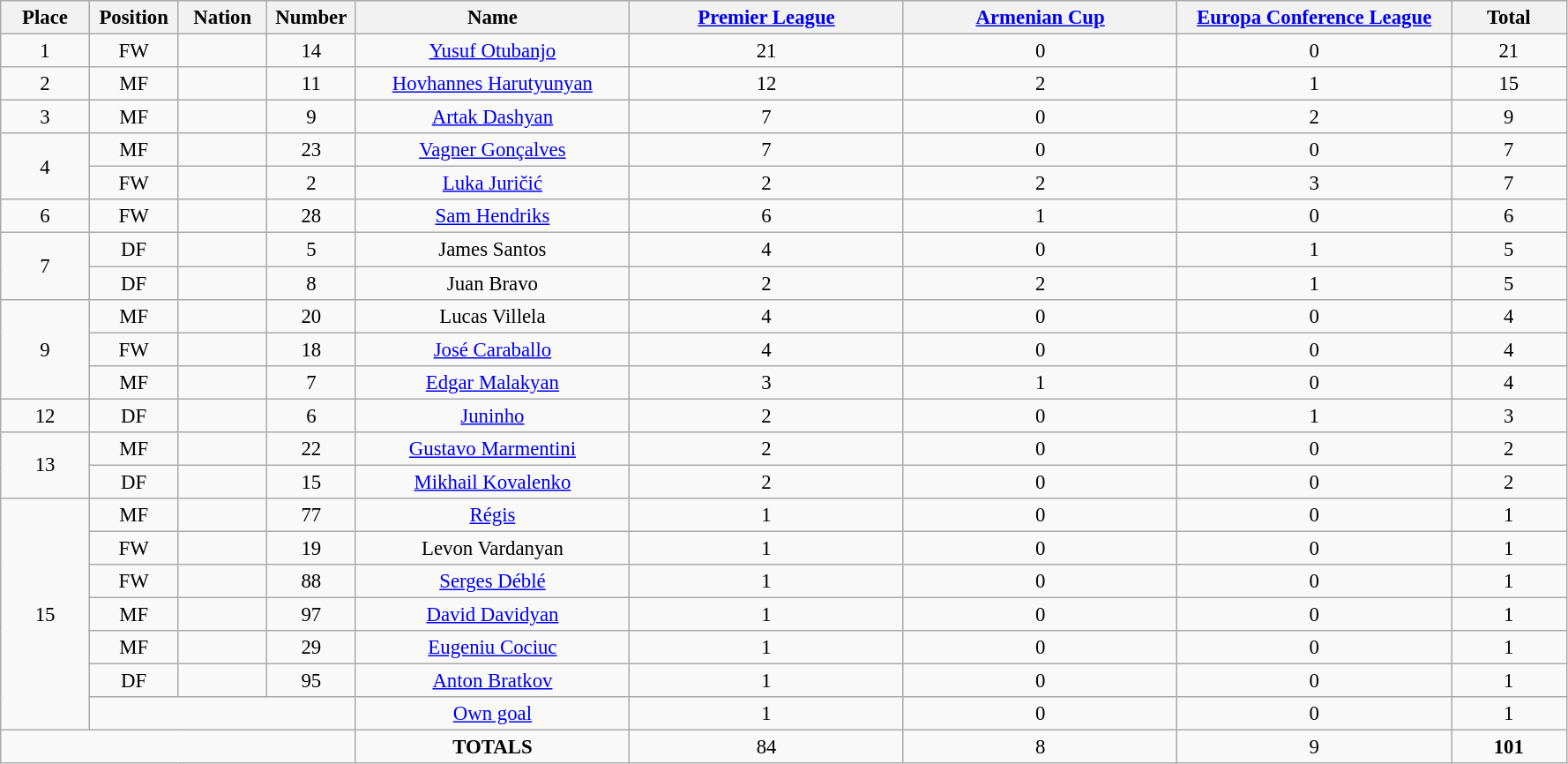<table class="wikitable" style="font-size: 95%; text-align: center;">
<tr>
<th width=60>Place</th>
<th width=60>Position</th>
<th width=60>Nation</th>
<th width=60>Number</th>
<th width=200>Name</th>
<th width=200><a href='#'>Premier League</a></th>
<th width=200><a href='#'>Armenian Cup</a></th>
<th width=200><a href='#'>Europa Conference League</a></th>
<th width=80><strong>Total</strong></th>
</tr>
<tr>
<td>1</td>
<td>FW</td>
<td></td>
<td>14</td>
<td><a href='#'>Yusuf Otubanjo</a></td>
<td>21</td>
<td>0</td>
<td>0</td>
<td>21</td>
</tr>
<tr>
<td>2</td>
<td>MF</td>
<td></td>
<td>11</td>
<td><a href='#'>Hovhannes Harutyunyan</a></td>
<td>12</td>
<td>2</td>
<td>1</td>
<td>15</td>
</tr>
<tr>
<td>3</td>
<td>MF</td>
<td></td>
<td>9</td>
<td><a href='#'>Artak Dashyan</a></td>
<td>7</td>
<td>0</td>
<td>2</td>
<td>9</td>
</tr>
<tr>
<td rowspan="2">4</td>
<td>MF</td>
<td></td>
<td>23</td>
<td><a href='#'>Vagner Gonçalves</a></td>
<td>7</td>
<td>0</td>
<td>0</td>
<td>7</td>
</tr>
<tr>
<td>FW</td>
<td></td>
<td>2</td>
<td><a href='#'>Luka Juričić</a></td>
<td>2</td>
<td>2</td>
<td>3</td>
<td>7</td>
</tr>
<tr>
<td>6</td>
<td>FW</td>
<td></td>
<td>28</td>
<td><a href='#'>Sam Hendriks</a></td>
<td>6</td>
<td>1</td>
<td>0</td>
<td>6</td>
</tr>
<tr>
<td rowspan="2">7</td>
<td>DF</td>
<td></td>
<td>5</td>
<td>James Santos</td>
<td>4</td>
<td>0</td>
<td>1</td>
<td>5</td>
</tr>
<tr>
<td>DF</td>
<td></td>
<td>8</td>
<td>Juan Bravo</td>
<td>2</td>
<td>2</td>
<td>1</td>
<td>5</td>
</tr>
<tr>
<td rowspan="3">9</td>
<td>MF</td>
<td></td>
<td>20</td>
<td>Lucas Villela</td>
<td>4</td>
<td>0</td>
<td>0</td>
<td>4</td>
</tr>
<tr>
<td>FW</td>
<td></td>
<td>18</td>
<td><a href='#'>José Caraballo</a></td>
<td>4</td>
<td>0</td>
<td>0</td>
<td>4</td>
</tr>
<tr>
<td>MF</td>
<td></td>
<td>7</td>
<td><a href='#'>Edgar Malakyan</a></td>
<td>3</td>
<td>1</td>
<td>0</td>
<td>4</td>
</tr>
<tr>
<td>12</td>
<td>DF</td>
<td></td>
<td>6</td>
<td><a href='#'>Juninho</a></td>
<td>2</td>
<td>0</td>
<td>1</td>
<td>3</td>
</tr>
<tr>
<td rowspan="2">13</td>
<td>MF</td>
<td></td>
<td>22</td>
<td><a href='#'>Gustavo Marmentini</a></td>
<td>2</td>
<td>0</td>
<td>0</td>
<td>2</td>
</tr>
<tr>
<td>DF</td>
<td></td>
<td>15</td>
<td><a href='#'>Mikhail Kovalenko</a></td>
<td>2</td>
<td>0</td>
<td>0</td>
<td>2</td>
</tr>
<tr>
<td rowspan="7">15</td>
<td>MF</td>
<td></td>
<td>77</td>
<td><a href='#'>Régis</a></td>
<td>1</td>
<td>0</td>
<td>0</td>
<td>1</td>
</tr>
<tr>
<td>FW</td>
<td></td>
<td>19</td>
<td>Levon Vardanyan</td>
<td>1</td>
<td>0</td>
<td>0</td>
<td>1</td>
</tr>
<tr>
<td>FW</td>
<td></td>
<td>88</td>
<td><a href='#'>Serges Déblé</a></td>
<td>1</td>
<td>0</td>
<td>0</td>
<td>1</td>
</tr>
<tr>
<td>MF</td>
<td></td>
<td>97</td>
<td><a href='#'>David Davidyan</a></td>
<td>1</td>
<td>0</td>
<td>0</td>
<td>1</td>
</tr>
<tr>
<td>MF</td>
<td></td>
<td>29</td>
<td><a href='#'>Eugeniu Cociuc</a></td>
<td>1</td>
<td>0</td>
<td>0</td>
<td>1</td>
</tr>
<tr>
<td>DF</td>
<td></td>
<td>95</td>
<td><a href='#'>Anton Bratkov</a></td>
<td>1</td>
<td>0</td>
<td>0</td>
<td>1</td>
</tr>
<tr>
<td colspan="3"></td>
<td><a href='#'>Own goal</a></td>
<td>1</td>
<td>0</td>
<td>0</td>
<td>1</td>
</tr>
<tr>
<td colspan="4"></td>
<td><strong>TOTALS</strong></td>
<td>84</td>
<td>8</td>
<td>9</td>
<td><strong>101</strong></td>
</tr>
</table>
